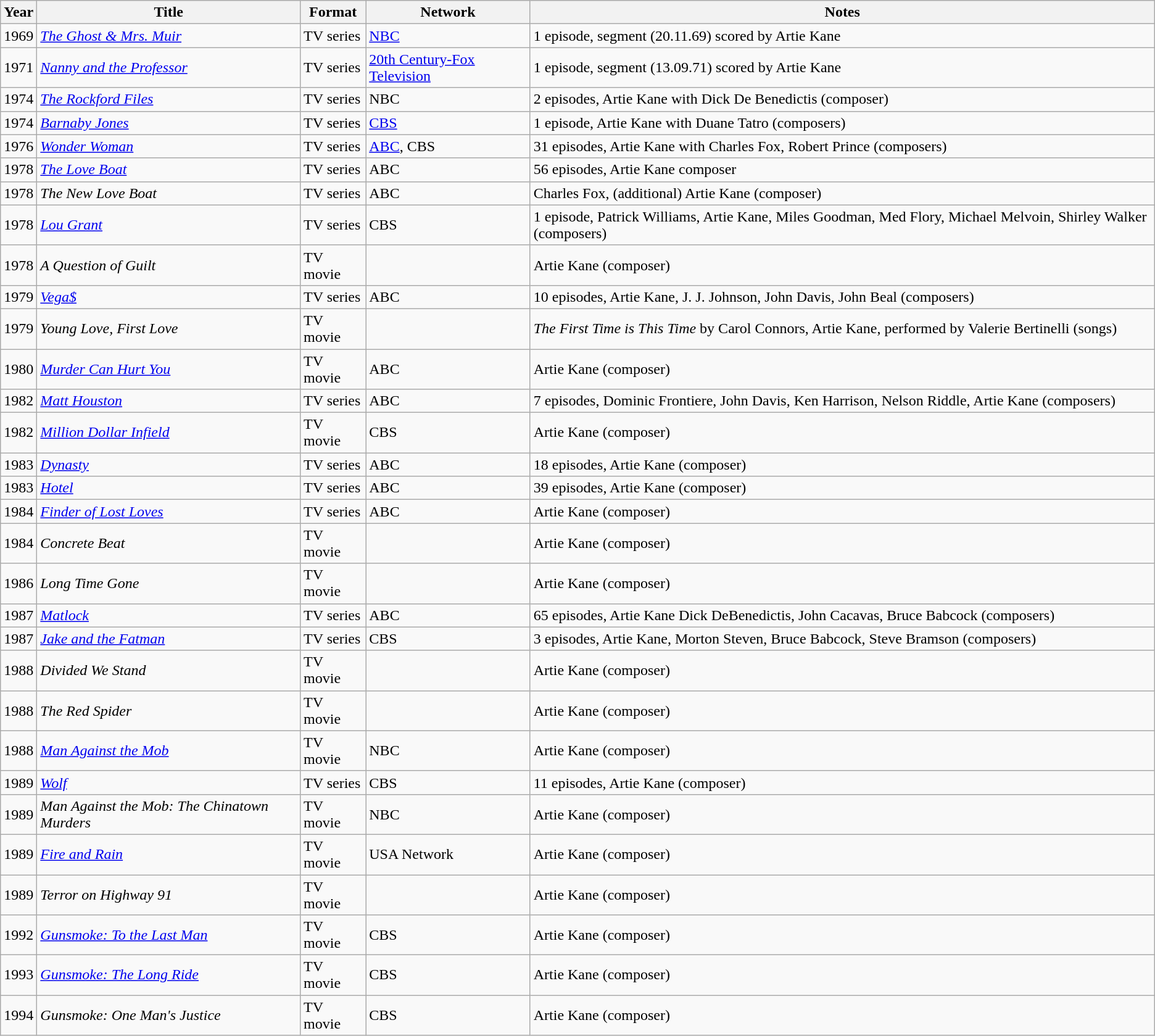<table class="wikitable sortable">
<tr>
<th>Year</th>
<th>Title</th>
<th>Format</th>
<th>Network</th>
<th class="unsortable">Notes</th>
</tr>
<tr>
<td>1969</td>
<td><em><a href='#'>The Ghost & Mrs. Muir</a></em></td>
<td>TV series</td>
<td><a href='#'>NBC</a></td>
<td>1 episode, segment (20.11.69) scored by Artie Kane</td>
</tr>
<tr>
<td>1971</td>
<td><em><a href='#'>Nanny and the Professor</a></em></td>
<td>TV series</td>
<td><a href='#'>20th Century-Fox Television</a></td>
<td>1 episode, segment (13.09.71) scored by Artie Kane</td>
</tr>
<tr>
<td>1974</td>
<td><em><a href='#'>The Rockford Files</a></em></td>
<td>TV series</td>
<td>NBC</td>
<td>2 episodes, Artie Kane with Dick De Benedictis (composer)</td>
</tr>
<tr>
<td>1974</td>
<td><em><a href='#'>Barnaby Jones</a></em></td>
<td>TV series</td>
<td><a href='#'>CBS</a></td>
<td>1 episode, Artie Kane with Duane Tatro (composers)</td>
</tr>
<tr>
<td>1976</td>
<td><em><a href='#'>Wonder Woman</a></em></td>
<td>TV series</td>
<td><a href='#'>ABC</a>, CBS</td>
<td>31 episodes, Artie Kane with Charles Fox, Robert Prince (composers)</td>
</tr>
<tr>
<td>1978</td>
<td><em><a href='#'>The Love Boat</a></em></td>
<td>TV series</td>
<td>ABC</td>
<td>56 episodes, Artie Kane composer </td>
</tr>
<tr>
<td>1978</td>
<td><em>The New Love Boat</em></td>
<td>TV series</td>
<td>ABC</td>
<td>Charles Fox, (additional) Artie Kane (composer) </td>
</tr>
<tr>
<td>1978</td>
<td><em><a href='#'>Lou Grant</a></em></td>
<td>TV series</td>
<td>CBS</td>
<td>1 episode, Patrick Williams, Artie Kane, Miles Goodman, Med Flory, Michael Melvoin, Shirley Walker (composers)</td>
</tr>
<tr>
<td>1978</td>
<td><em>A Question of Guilt</em></td>
<td>TV movie</td>
<td></td>
<td>Artie Kane (composer)</td>
</tr>
<tr>
<td>1979</td>
<td><em><a href='#'>Vega$</a></em></td>
<td>TV series</td>
<td>ABC</td>
<td>10 episodes, Artie Kane, J. J. Johnson, John Davis, John Beal (composers)</td>
</tr>
<tr>
<td>1979</td>
<td><em>Young Love, First Love</em></td>
<td>TV movie</td>
<td></td>
<td><em>The First Time is This Time</em> by Carol Connors, Artie Kane, performed by Valerie Bertinelli (songs)</td>
</tr>
<tr>
<td>1980</td>
<td><em><a href='#'>Murder Can Hurt You</a></em></td>
<td>TV movie</td>
<td>ABC</td>
<td>Artie Kane (composer)</td>
</tr>
<tr>
<td>1982</td>
<td><em><a href='#'>Matt Houston</a></em></td>
<td>TV series</td>
<td>ABC</td>
<td>7 episodes, Dominic Frontiere, John Davis, Ken Harrison, Nelson Riddle, Artie Kane (composers)</td>
</tr>
<tr>
<td>1982</td>
<td><em><a href='#'>Million Dollar Infield</a></em></td>
<td>TV movie</td>
<td>CBS</td>
<td>Artie Kane (composer)</td>
</tr>
<tr>
<td>1983</td>
<td><em><a href='#'>Dynasty</a></em></td>
<td>TV series</td>
<td>ABC</td>
<td>18 episodes, Artie Kane (composer)</td>
</tr>
<tr>
<td>1983</td>
<td><em><a href='#'>Hotel</a></em></td>
<td>TV series</td>
<td>ABC</td>
<td>39 episodes, Artie Kane (composer)</td>
</tr>
<tr>
<td>1984</td>
<td><em><a href='#'>Finder of Lost Loves</a></em></td>
<td>TV series</td>
<td>ABC</td>
<td>Artie Kane (composer)</td>
</tr>
<tr>
<td>1984</td>
<td><em>Concrete Beat</em></td>
<td>TV movie</td>
<td></td>
<td>Artie Kane (composer)</td>
</tr>
<tr>
<td>1986</td>
<td><em>Long Time Gone</em></td>
<td>TV movie</td>
<td></td>
<td>Artie Kane (composer)</td>
</tr>
<tr>
<td>1987</td>
<td><em><a href='#'>Matlock</a></em></td>
<td>TV series</td>
<td>ABC</td>
<td>65 episodes, Artie Kane Dick DeBenedictis, John Cacavas, Bruce Babcock (composers)</td>
</tr>
<tr>
<td>1987</td>
<td><em><a href='#'>Jake and the Fatman</a></em></td>
<td>TV series</td>
<td>CBS</td>
<td>3 episodes, Artie Kane, Morton Steven, Bruce Babcock, Steve Bramson (composers)</td>
</tr>
<tr>
<td>1988</td>
<td><em>Divided We Stand</em></td>
<td>TV movie</td>
<td></td>
<td>Artie Kane (composer)</td>
</tr>
<tr>
<td>1988</td>
<td><em>The Red Spider</em></td>
<td>TV movie</td>
<td></td>
<td>Artie Kane (composer)</td>
</tr>
<tr>
<td>1988</td>
<td><em><a href='#'>Man Against the Mob</a></em></td>
<td>TV movie</td>
<td>NBC</td>
<td>Artie Kane (composer)</td>
</tr>
<tr>
<td>1989</td>
<td><em><a href='#'>Wolf</a></em></td>
<td>TV series</td>
<td>CBS</td>
<td>11 episodes, Artie Kane (composer)</td>
</tr>
<tr>
<td>1989</td>
<td><em>Man Against the Mob: The Chinatown Murders</em></td>
<td>TV movie</td>
<td>NBC</td>
<td>Artie Kane (composer)</td>
</tr>
<tr>
<td>1989</td>
<td><em><a href='#'>Fire and Rain</a></em></td>
<td>TV movie</td>
<td>USA Network</td>
<td>Artie Kane (composer)</td>
</tr>
<tr>
<td>1989</td>
<td><em>Terror on Highway 91</em></td>
<td>TV movie</td>
<td></td>
<td>Artie Kane (composer)</td>
</tr>
<tr>
<td>1992</td>
<td><em><a href='#'>Gunsmoke: To the Last Man</a></em></td>
<td>TV movie</td>
<td>CBS</td>
<td>Artie Kane (composer)</td>
</tr>
<tr>
<td>1993</td>
<td><em><a href='#'>Gunsmoke: The Long Ride</a></em></td>
<td>TV movie</td>
<td>CBS</td>
<td>Artie Kane (composer)</td>
</tr>
<tr>
<td>1994</td>
<td><em>Gunsmoke: One Man's Justice</em></td>
<td>TV movie</td>
<td>CBS</td>
<td>Artie Kane (composer)</td>
</tr>
</table>
